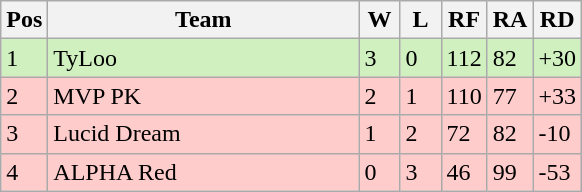<table class="wikitable">
<tr>
<th width="20">Pos</th>
<th width="200">Team</th>
<th width="20">W</th>
<th width="20">L</th>
<th width="20">RF</th>
<th width="20">RA</th>
<th width="20">RD</th>
</tr>
<tr style="background: #D0F0C0;">
<td>1</td>
<td>TyLoo</td>
<td>3</td>
<td>0</td>
<td>112</td>
<td>82</td>
<td>+30</td>
</tr>
<tr style="background: #FFCCCC;">
<td>2</td>
<td>MVP PK</td>
<td>2</td>
<td>1</td>
<td>110</td>
<td>77</td>
<td>+33</td>
</tr>
<tr style="background: #FFCCCC;">
<td>3</td>
<td>Lucid Dream</td>
<td>1</td>
<td>2</td>
<td>72</td>
<td>82</td>
<td>-10</td>
</tr>
<tr style="background: #FFCCCC;">
<td>4</td>
<td>ALPHA Red</td>
<td>0</td>
<td>3</td>
<td>46</td>
<td>99</td>
<td>-53</td>
</tr>
</table>
